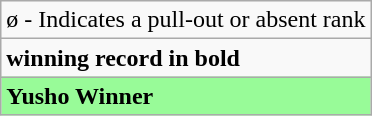<table class="wikitable">
<tr>
<td>ø - Indicates a pull-out or absent rank</td>
</tr>
<tr>
<td><strong>winning record in bold</strong></td>
</tr>
<tr>
<td style="background: PaleGreen;"><strong>Yusho Winner</strong></td>
</tr>
</table>
